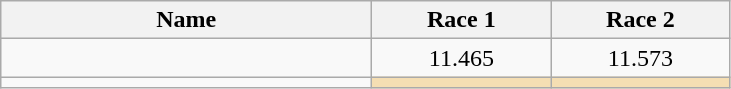<table class="wikitable sortable" style="text-align:center;">
<tr>
<th style="width:15em">Name</th>
<th style="width:7em">Race 1</th>
<th style="width:7em">Race 2</th>
</tr>
<tr>
<td align=left></td>
<td>11.465</td>
<td>11.573</td>
</tr>
<tr>
<td align=left></td>
<td bgcolor=wheat></td>
<td bgcolor=wheat></td>
</tr>
</table>
